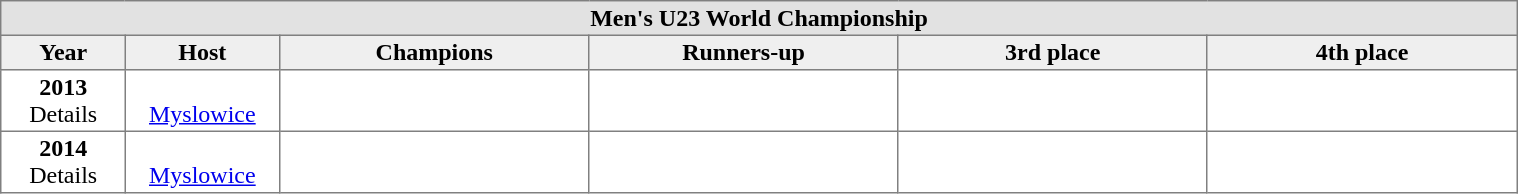<table class="toccolours" border="1" cellpadding="2" style="border-collapse: collapse; text-align: center; width: 80%; margin: 0 auto;">
<tr style= "background: #e2e2e2;">
<th colspan=6 width=100%>Men's U23 World Championship</th>
</tr>
<tr style="background: #efefef;">
<th width=8%>Year</th>
<th width=10%>Host</th>
<th width=20%>Champions</th>
<th width=20%>Runners-up</th>
<th width=20%>3rd place</th>
<th width=20%>4th place</th>
</tr>
<tr>
<td><strong>2013</strong><br> Details</td>
<td><br><a href='#'>Myslowice</a></td>
<td><strong></strong></td>
<td></td>
<td></td>
<td></td>
</tr>
<tr>
<td><strong>2014</strong><br> Details</td>
<td><br><a href='#'>Myslowice</a></td>
<td><strong></strong></td>
<td></td>
<td></td>
<td></td>
</tr>
</table>
